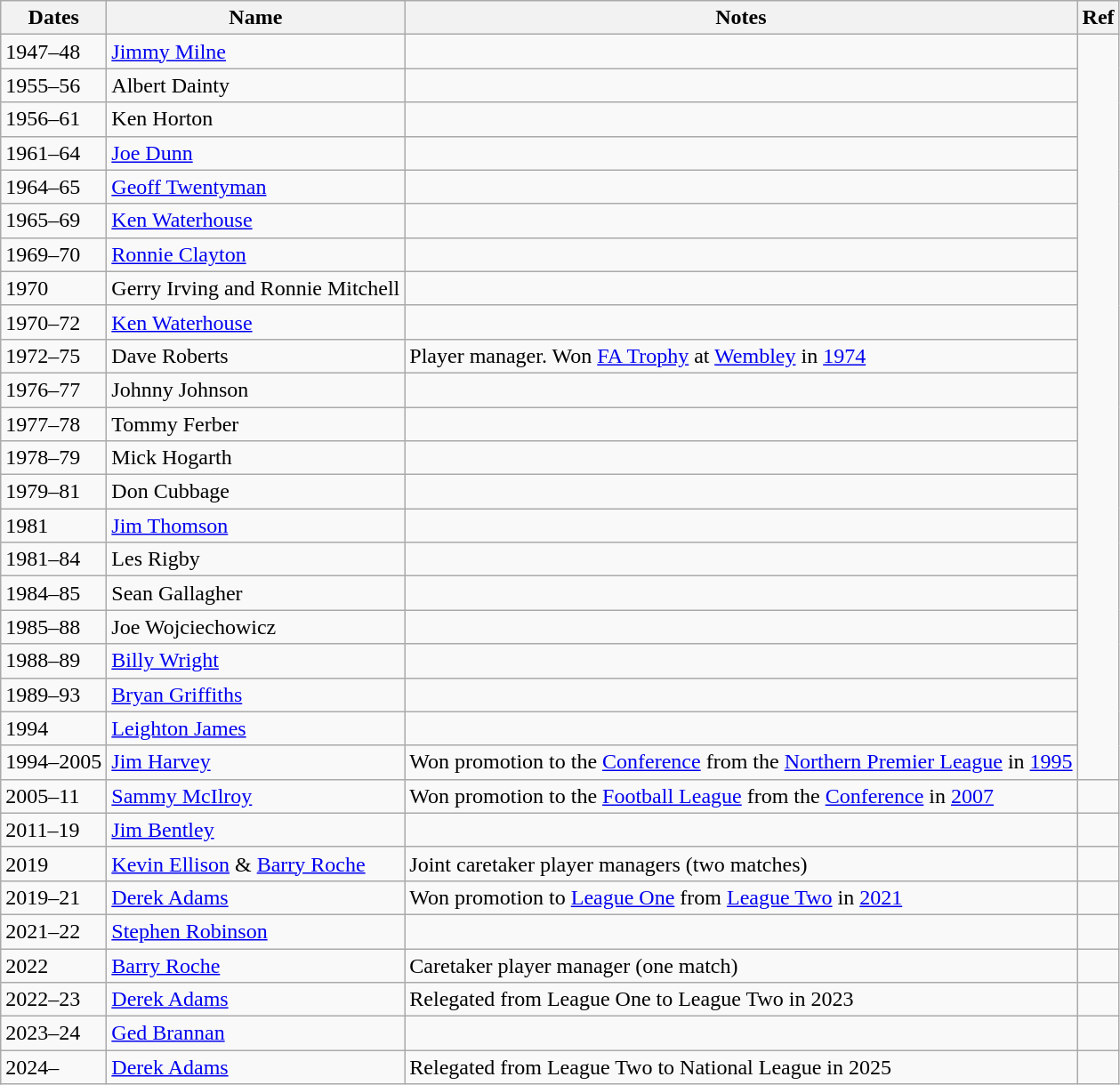<table class="wikitable">
<tr>
<th>Dates</th>
<th>Name</th>
<th>Notes</th>
<th>Ref</th>
</tr>
<tr>
<td>1947–48</td>
<td> <a href='#'>Jimmy Milne</a></td>
<td></td>
</tr>
<tr>
<td>1955–56</td>
<td> Albert Dainty</td>
<td></td>
</tr>
<tr>
<td>1956–61</td>
<td> Ken Horton</td>
<td></td>
</tr>
<tr>
<td>1961–64</td>
<td> <a href='#'>Joe Dunn</a></td>
<td></td>
</tr>
<tr>
<td>1964–65</td>
<td> <a href='#'>Geoff Twentyman</a></td>
<td></td>
</tr>
<tr>
<td>1965–69</td>
<td> <a href='#'>Ken Waterhouse</a></td>
<td></td>
</tr>
<tr>
<td>1969–70</td>
<td> <a href='#'>Ronnie Clayton</a></td>
<td></td>
</tr>
<tr>
<td>1970</td>
<td>Gerry Irving and Ronnie Mitchell</td>
<td></td>
</tr>
<tr>
<td>1970–72</td>
<td> <a href='#'>Ken Waterhouse</a></td>
<td></td>
</tr>
<tr>
<td>1972–75</td>
<td>Dave Roberts</td>
<td>Player manager. Won <a href='#'>FA Trophy</a> at <a href='#'>Wembley</a> in <a href='#'>1974</a></td>
</tr>
<tr>
<td>1976–77</td>
<td>Johnny Johnson</td>
<td></td>
</tr>
<tr>
<td>1977–78</td>
<td>Tommy Ferber</td>
<td></td>
</tr>
<tr>
<td>1978–79</td>
<td>Mick Hogarth</td>
<td></td>
</tr>
<tr>
<td>1979–81</td>
<td>Don Cubbage</td>
<td></td>
</tr>
<tr>
<td>1981</td>
<td> <a href='#'>Jim Thomson</a></td>
<td></td>
</tr>
<tr>
<td>1981–84</td>
<td>Les Rigby</td>
<td></td>
</tr>
<tr>
<td>1984–85</td>
<td>Sean Gallagher</td>
<td></td>
</tr>
<tr>
<td>1985–88</td>
<td>Joe Wojciechowicz</td>
<td></td>
</tr>
<tr>
<td>1988–89</td>
<td> <a href='#'>Billy Wright</a></td>
<td></td>
</tr>
<tr>
<td>1989–93</td>
<td> <a href='#'>Bryan Griffiths</a></td>
<td></td>
</tr>
<tr>
<td>1994</td>
<td> <a href='#'>Leighton James</a></td>
<td></td>
</tr>
<tr>
<td>1994–2005</td>
<td> <a href='#'>Jim Harvey</a></td>
<td>Won promotion to the <a href='#'>Conference</a> from the <a href='#'>Northern Premier League</a> in <a href='#'>1995</a></td>
</tr>
<tr>
<td>2005–11</td>
<td> <a href='#'>Sammy McIlroy</a></td>
<td>Won promotion to the <a href='#'>Football League</a> from the <a href='#'>Conference</a> in <a href='#'>2007</a></td>
<td></td>
</tr>
<tr>
<td>2011–19</td>
<td> <a href='#'>Jim Bentley</a></td>
<td></td>
<td></td>
</tr>
<tr>
<td>2019</td>
<td> <a href='#'>Kevin Ellison</a> &  <a href='#'>Barry Roche</a></td>
<td>Joint caretaker player managers (two matches)</td>
<td></td>
</tr>
<tr>
<td>2019–21</td>
<td> <a href='#'>Derek Adams</a></td>
<td>Won promotion to <a href='#'>League One</a> from <a href='#'>League Two</a> in <a href='#'>2021</a></td>
<td></td>
</tr>
<tr>
<td>2021–22</td>
<td> <a href='#'>Stephen Robinson</a></td>
<td></td>
<td></td>
</tr>
<tr>
<td>2022</td>
<td> <a href='#'>Barry Roche</a></td>
<td>Caretaker player manager (one match)</td>
<td></td>
</tr>
<tr>
<td>2022–23</td>
<td> <a href='#'>Derek Adams</a></td>
<td>Relegated from League One to League Two in 2023</td>
<td></td>
</tr>
<tr>
<td>2023–24</td>
<td> <a href='#'>Ged Brannan</a></td>
<td></td>
<td></td>
</tr>
<tr>
<td>2024–</td>
<td> <a href='#'>Derek Adams</a></td>
<td>Relegated from League Two to National League in 2025</td>
<td></td>
</tr>
</table>
